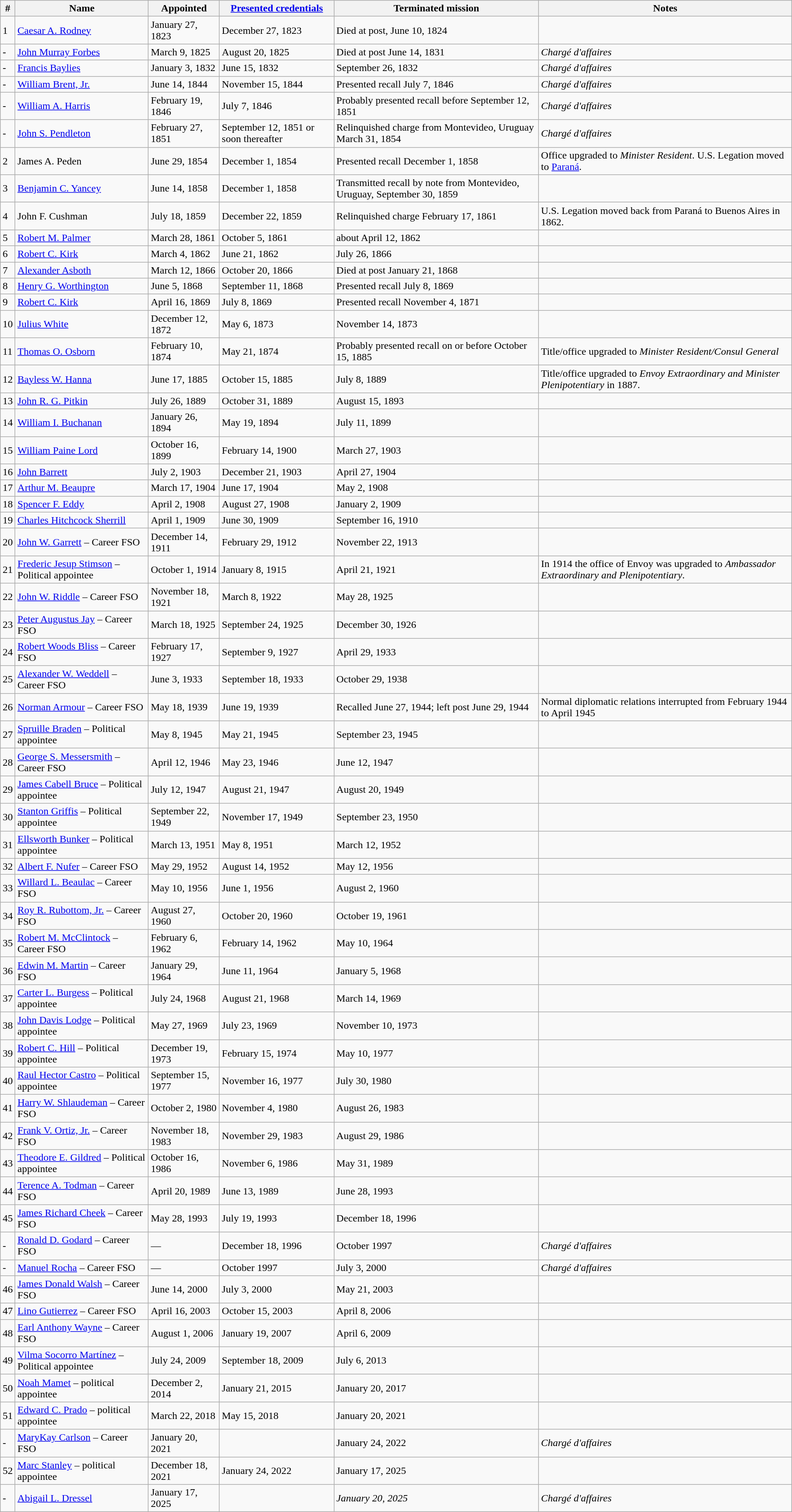<table class="wikitable">
<tr>
<th>#</th>
<th>Name</th>
<th>Appointed</th>
<th><a href='#'>Presented credentials</a></th>
<th>Terminated mission</th>
<th>Notes</th>
</tr>
<tr>
<td>1</td>
<td><a href='#'>Caesar A. Rodney</a></td>
<td>January 27, 1823</td>
<td>December 27, 1823</td>
<td>Died at post, June 10, 1824</td>
<td></td>
</tr>
<tr>
<td>-</td>
<td><a href='#'>John Murray Forbes</a></td>
<td>March 9, 1825</td>
<td>August 20, 1825</td>
<td>Died at post June 14, 1831</td>
<td><em>Chargé d'affaires</em></td>
</tr>
<tr>
<td>-</td>
<td><a href='#'>Francis Baylies</a></td>
<td>January 3, 1832</td>
<td>June 15, 1832</td>
<td>September 26, 1832</td>
<td><em>Chargé d'affaires</em></td>
</tr>
<tr>
<td>-</td>
<td><a href='#'>William Brent, Jr.</a></td>
<td>June 14, 1844</td>
<td>November 15, 1844</td>
<td>Presented recall July 7, 1846</td>
<td><em>Chargé d'affaires</em></td>
</tr>
<tr>
<td>-</td>
<td><a href='#'>William A. Harris</a></td>
<td>February 19, 1846</td>
<td>July 7, 1846</td>
<td>Probably presented recall before September 12, 1851</td>
<td><em>Chargé d'affaires</em></td>
</tr>
<tr>
<td>-</td>
<td><a href='#'>John S. Pendleton</a></td>
<td>February 27, 1851</td>
<td>September 12, 1851 or soon thereafter</td>
<td>Relinquished charge from Montevideo, Uruguay March 31, 1854</td>
<td><em>Chargé d'affaires</em></td>
</tr>
<tr>
<td>2</td>
<td>James A. Peden</td>
<td>June 29, 1854</td>
<td>December 1, 1854</td>
<td>Presented recall December 1, 1858</td>
<td>Office upgraded to <em>Minister Resident</em>. U.S. Legation moved to <a href='#'>Paraná</a>.</td>
</tr>
<tr>
<td>3</td>
<td><a href='#'>Benjamin C. Yancey</a></td>
<td>June 14, 1858</td>
<td>December 1, 1858</td>
<td>Transmitted recall by note from Montevideo, Uruguay, September 30, 1859</td>
<td></td>
</tr>
<tr>
<td>4</td>
<td>John F. Cushman</td>
<td>July 18, 1859</td>
<td>December 22, 1859</td>
<td>Relinquished charge February 17, 1861</td>
<td>U.S. Legation moved back from Paraná to Buenos Aires in 1862.</td>
</tr>
<tr>
<td>5</td>
<td><a href='#'>Robert M. Palmer</a></td>
<td>March 28, 1861</td>
<td>October 5, 1861</td>
<td>about April 12, 1862</td>
<td></td>
</tr>
<tr>
<td>6</td>
<td><a href='#'>Robert C. Kirk</a></td>
<td>March 4, 1862</td>
<td>June 21, 1862</td>
<td>July 26, 1866</td>
<td></td>
</tr>
<tr>
<td>7</td>
<td><a href='#'>Alexander Asboth</a></td>
<td>March 12, 1866</td>
<td>October 20, 1866</td>
<td>Died at post January 21, 1868</td>
<td></td>
</tr>
<tr>
<td>8</td>
<td><a href='#'>Henry G. Worthington</a></td>
<td>June 5, 1868</td>
<td>September 11, 1868</td>
<td>Presented recall July 8, 1869</td>
<td></td>
</tr>
<tr>
<td>9</td>
<td><a href='#'>Robert C. Kirk</a></td>
<td>April 16, 1869</td>
<td>July 8, 1869</td>
<td>Presented recall November 4, 1871</td>
<td></td>
</tr>
<tr>
<td>10</td>
<td><a href='#'>Julius White</a></td>
<td>December 12, 1872</td>
<td>May 6, 1873</td>
<td>November 14, 1873</td>
<td></td>
</tr>
<tr>
<td>11</td>
<td><a href='#'>Thomas O. Osborn</a></td>
<td>February 10, 1874</td>
<td>May 21, 1874</td>
<td>Probably presented recall on or before October 15, 1885</td>
<td>Title/office upgraded to <em>Minister Resident/Consul General</em></td>
</tr>
<tr>
<td>12</td>
<td><a href='#'>Bayless W. Hanna</a></td>
<td>June 17, 1885</td>
<td>October 15, 1885</td>
<td>July 8, 1889</td>
<td>Title/office upgraded to <em>Envoy Extraordinary and Minister Plenipotentiary</em> in 1887.</td>
</tr>
<tr>
<td>13</td>
<td><a href='#'>John R. G. Pitkin</a></td>
<td>July 26, 1889</td>
<td>October 31, 1889</td>
<td>August 15, 1893</td>
<td></td>
</tr>
<tr>
<td>14</td>
<td><a href='#'>William I. Buchanan</a></td>
<td>January 26, 1894</td>
<td>May 19, 1894</td>
<td>July 11, 1899</td>
<td></td>
</tr>
<tr>
<td>15</td>
<td><a href='#'>William Paine Lord</a></td>
<td>October 16, 1899</td>
<td>February 14, 1900</td>
<td>March 27, 1903</td>
<td></td>
</tr>
<tr>
<td>16</td>
<td><a href='#'>John Barrett</a></td>
<td>July 2, 1903</td>
<td>December 21, 1903</td>
<td>April 27, 1904</td>
<td></td>
</tr>
<tr>
<td>17</td>
<td><a href='#'>Arthur M. Beaupre</a></td>
<td>March 17, 1904</td>
<td>June 17, 1904</td>
<td>May 2, 1908</td>
<td></td>
</tr>
<tr>
<td>18</td>
<td><a href='#'>Spencer F. Eddy</a></td>
<td>April 2, 1908</td>
<td>August 27, 1908</td>
<td>January 2, 1909</td>
<td></td>
</tr>
<tr>
<td>19</td>
<td><a href='#'>Charles Hitchcock Sherrill</a></td>
<td>April 1, 1909</td>
<td>June 30, 1909</td>
<td>September 16, 1910</td>
<td></td>
</tr>
<tr>
<td>20</td>
<td><a href='#'>John W. Garrett</a> – Career FSO</td>
<td>December 14, 1911</td>
<td>February 29, 1912</td>
<td>November 22, 1913</td>
<td></td>
</tr>
<tr>
<td>21</td>
<td><a href='#'>Frederic Jesup Stimson</a> – Political appointee</td>
<td>October 1, 1914</td>
<td>January 8, 1915</td>
<td>April 21, 1921</td>
<td>In 1914 the office of Envoy was upgraded to <em>Ambassador Extraordinary and Plenipotentiary</em>.</td>
</tr>
<tr>
<td>22</td>
<td><a href='#'>John W. Riddle</a> – Career FSO</td>
<td>November 18, 1921</td>
<td>March 8, 1922</td>
<td>May 28, 1925</td>
<td></td>
</tr>
<tr>
<td>23</td>
<td><a href='#'>Peter Augustus Jay</a> – Career FSO</td>
<td>March 18, 1925</td>
<td>September 24, 1925</td>
<td>December 30, 1926</td>
<td></td>
</tr>
<tr>
<td>24</td>
<td><a href='#'>Robert Woods Bliss</a> – Career FSO</td>
<td>February 17, 1927</td>
<td>September 9, 1927</td>
<td>April 29, 1933</td>
<td></td>
</tr>
<tr>
<td>25</td>
<td><a href='#'>Alexander W. Weddell</a> – Career FSO</td>
<td>June 3, 1933</td>
<td>September 18, 1933</td>
<td>October 29, 1938</td>
<td></td>
</tr>
<tr>
<td>26</td>
<td><a href='#'>Norman Armour</a> – Career FSO</td>
<td>May 18, 1939</td>
<td>June 19, 1939</td>
<td>Recalled June 27, 1944; left post June 29, 1944</td>
<td>Normal diplomatic relations interrupted from February 1944 to April 1945</td>
</tr>
<tr>
<td>27</td>
<td><a href='#'>Spruille Braden</a> – Political appointee</td>
<td>May 8, 1945</td>
<td>May 21, 1945</td>
<td>September 23, 1945</td>
<td></td>
</tr>
<tr>
<td>28</td>
<td><a href='#'>George S. Messersmith</a> – Career FSO</td>
<td>April 12, 1946</td>
<td>May 23, 1946</td>
<td>June 12, 1947</td>
<td></td>
</tr>
<tr>
<td>29</td>
<td><a href='#'>James Cabell Bruce</a> – Political appointee</td>
<td>July 12, 1947</td>
<td>August 21, 1947</td>
<td>August 20, 1949</td>
<td></td>
</tr>
<tr>
<td>30</td>
<td><a href='#'>Stanton Griffis</a> – Political appointee</td>
<td>September 22, 1949</td>
<td>November 17, 1949</td>
<td>September 23, 1950</td>
<td></td>
</tr>
<tr>
<td>31</td>
<td><a href='#'>Ellsworth Bunker</a> – Political appointee</td>
<td>March 13, 1951</td>
<td>May 8, 1951</td>
<td>March 12, 1952</td>
<td></td>
</tr>
<tr>
<td>32</td>
<td><a href='#'>Albert F. Nufer</a> – Career FSO</td>
<td>May 29, 1952</td>
<td>August 14, 1952</td>
<td>May 12, 1956</td>
<td></td>
</tr>
<tr>
<td>33</td>
<td><a href='#'>Willard L. Beaulac</a> – Career FSO</td>
<td>May 10, 1956</td>
<td>June 1, 1956</td>
<td>August 2, 1960</td>
<td></td>
</tr>
<tr>
<td>34</td>
<td><a href='#'>Roy R. Rubottom, Jr.</a> – Career FSO</td>
<td>August 27, 1960</td>
<td>October 20, 1960</td>
<td>October 19, 1961</td>
<td></td>
</tr>
<tr>
<td>35</td>
<td><a href='#'>Robert M. McClintock</a> – Career FSO</td>
<td>February 6, 1962</td>
<td>February 14, 1962</td>
<td>May 10, 1964</td>
<td></td>
</tr>
<tr>
<td>36</td>
<td><a href='#'>Edwin M. Martin</a> – Career FSO</td>
<td>January 29, 1964</td>
<td>June 11, 1964</td>
<td>January 5, 1968</td>
<td></td>
</tr>
<tr>
<td>37</td>
<td><a href='#'>Carter L. Burgess</a> – Political appointee</td>
<td>July 24, 1968</td>
<td>August 21, 1968</td>
<td>March 14, 1969</td>
<td></td>
</tr>
<tr>
<td>38</td>
<td><a href='#'>John Davis Lodge</a> – Political appointee</td>
<td>May 27, 1969</td>
<td>July 23, 1969</td>
<td>November 10, 1973</td>
<td></td>
</tr>
<tr>
<td>39</td>
<td><a href='#'>Robert C. Hill</a> – Political appointee</td>
<td>December 19, 1973</td>
<td>February 15, 1974</td>
<td>May 10, 1977</td>
<td></td>
</tr>
<tr>
<td>40</td>
<td><a href='#'>Raul Hector Castro</a> – Political appointee</td>
<td>September 15, 1977</td>
<td>November 16, 1977</td>
<td>July 30, 1980</td>
<td></td>
</tr>
<tr>
<td>41</td>
<td><a href='#'>Harry W. Shlaudeman</a> – Career FSO</td>
<td>October 2, 1980</td>
<td>November 4, 1980</td>
<td>August 26, 1983</td>
<td></td>
</tr>
<tr>
<td>42</td>
<td><a href='#'>Frank V. Ortiz, Jr.</a> – Career FSO</td>
<td>November 18, 1983</td>
<td>November 29, 1983</td>
<td>August 29, 1986</td>
<td></td>
</tr>
<tr>
<td>43</td>
<td><a href='#'>Theodore E. Gildred</a> – Political appointee</td>
<td>October 16, 1986</td>
<td>November 6, 1986</td>
<td>May 31, 1989</td>
<td></td>
</tr>
<tr>
<td>44</td>
<td><a href='#'>Terence A. Todman</a> – Career FSO</td>
<td>April 20, 1989</td>
<td>June 13, 1989</td>
<td>June 28, 1993</td>
<td></td>
</tr>
<tr>
<td>45</td>
<td><a href='#'>James Richard Cheek</a> – Career FSO</td>
<td>May 28, 1993</td>
<td>July 19, 1993</td>
<td>December 18, 1996</td>
<td></td>
</tr>
<tr>
<td>-</td>
<td><a href='#'>Ronald D. Godard</a> – Career FSO</td>
<td>—</td>
<td>December 18, 1996</td>
<td>October 1997</td>
<td><em>Chargé d'affaires</em></td>
</tr>
<tr>
<td>-</td>
<td><a href='#'>Manuel Rocha</a> – Career FSO</td>
<td>—</td>
<td>October 1997</td>
<td>July 3, 2000</td>
<td><em>Chargé d'affaires</em></td>
</tr>
<tr>
<td>46</td>
<td><a href='#'>James Donald Walsh</a> – Career FSO</td>
<td>June 14, 2000</td>
<td>July 3, 2000</td>
<td>May 21, 2003</td>
<td></td>
</tr>
<tr>
<td>47</td>
<td><a href='#'>Lino Gutierrez</a> – Career FSO</td>
<td>April 16, 2003</td>
<td>October 15, 2003</td>
<td>April 8, 2006</td>
<td></td>
</tr>
<tr>
<td>48</td>
<td><a href='#'>Earl Anthony Wayne</a> – Career FSO</td>
<td>August 1, 2006</td>
<td>January 19, 2007</td>
<td>April 6, 2009</td>
<td></td>
</tr>
<tr>
<td>49</td>
<td><a href='#'>Vilma Socorro Martínez</a> – Political appointee</td>
<td>July 24, 2009</td>
<td>September 18, 2009</td>
<td>July 6, 2013</td>
<td></td>
</tr>
<tr>
<td>50</td>
<td><a href='#'>Noah Mamet</a> – political appointee</td>
<td>December 2, 2014</td>
<td>January 21, 2015</td>
<td>January 20, 2017</td>
<td></td>
</tr>
<tr>
<td>51</td>
<td><a href='#'>Edward C. Prado</a> – political appointee</td>
<td>March 22, 2018</td>
<td>May 15, 2018</td>
<td>January 20, 2021</td>
<td></td>
</tr>
<tr>
<td>-</td>
<td><a href='#'>MaryKay Carlson</a> – Career FSO</td>
<td>January 20, 2021</td>
<td></td>
<td>January 24, 2022</td>
<td><em>Chargé d'affaires</em></td>
</tr>
<tr>
<td>52</td>
<td><a href='#'>Marc Stanley</a> – political appointee</td>
<td>December 18, 2021</td>
<td>January 24, 2022</td>
<td>January 17, 2025</td>
<td></td>
</tr>
<tr>
<td>-</td>
<td><a href='#'>Abigail L. Dressel</a></td>
<td>January 17, 2025</td>
<td></td>
<td><em>January 20, 2025</em></td>
<td><em>Chargé d'affaires</em></td>
</tr>
</table>
